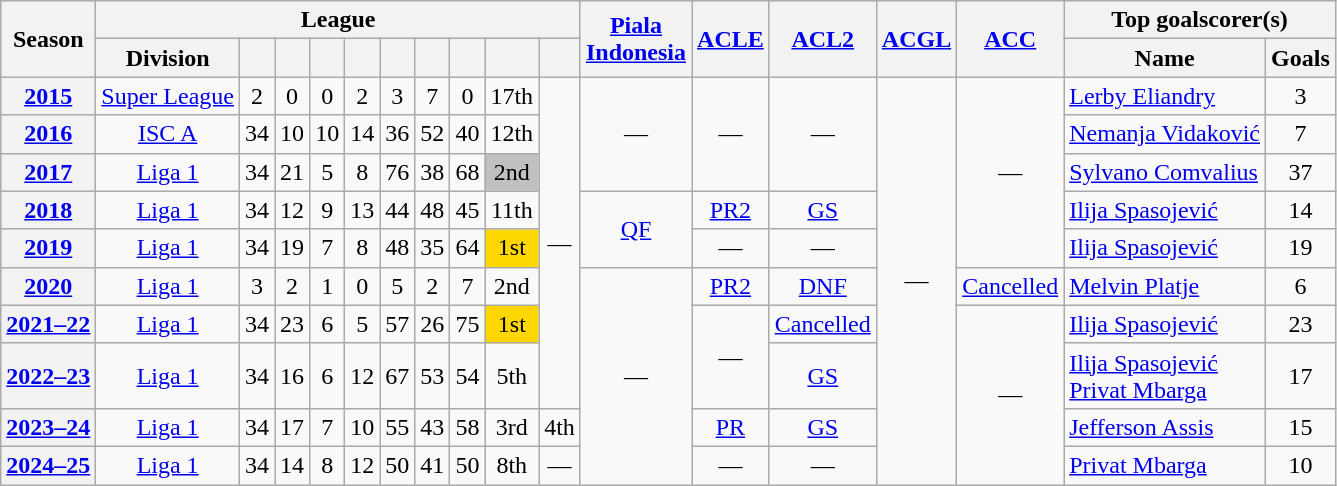<table class="wikitable" style="text-align: center">
<tr>
<th rowspan="2">Season</th>
<th colspan="10">League</th>
<th rowspan="2"><a href='#'>Piala<br>Indonesia</a></th>
<th rowspan="2"><a href='#'>ACLE</a></th>
<th rowspan="2"><a href='#'>ACL2</a></th>
<th rowspan="2"><a href='#'>ACGL</a></th>
<th rowspan="2"><a href='#'>ACC</a></th>
<th colspan="2">Top goalscorer(s)</th>
</tr>
<tr>
<th>Division</th>
<th></th>
<th></th>
<th></th>
<th></th>
<th></th>
<th></th>
<th></th>
<th></th>
<th></th>
<th>Name</th>
<th>Goals</th>
</tr>
<tr>
<th><a href='#'>2015</a></th>
<td><a href='#'>Super League</a></td>
<td>2</td>
<td>0</td>
<td>0</td>
<td>2</td>
<td>3</td>
<td>7</td>
<td>0</td>
<td>17th</td>
<td rowspan="8">—</td>
<td rowspan="3">—</td>
<td rowspan="3">—</td>
<td rowspan="3">—</td>
<td rowspan="10">—</td>
<td rowspan="5">—</td>
<td align="left"> <a href='#'>Lerby Eliandry</a></td>
<td>3</td>
</tr>
<tr>
<th><a href='#'>2016</a></th>
<td><a href='#'>ISC A</a></td>
<td>34</td>
<td>10</td>
<td>10</td>
<td>14</td>
<td>36</td>
<td>52</td>
<td>40</td>
<td>12th</td>
<td align="left"> <a href='#'>Nemanja Vidaković</a></td>
<td>7</td>
</tr>
<tr>
<th><a href='#'>2017</a></th>
<td><a href='#'>Liga 1</a></td>
<td>34</td>
<td>21</td>
<td>5</td>
<td>8</td>
<td>76</td>
<td>38</td>
<td>68</td>
<td style="background-color:#C0C0C0;">2nd</td>
<td align="left"> <a href='#'>Sylvano Comvalius</a></td>
<td>37</td>
</tr>
<tr>
<th><a href='#'>2018</a></th>
<td><a href='#'>Liga 1</a></td>
<td>34</td>
<td>12</td>
<td>9</td>
<td>13</td>
<td>44</td>
<td>48</td>
<td>45</td>
<td>11th</td>
<td rowspan="2"><a href='#'>QF</a></td>
<td><a href='#'>PR2</a></td>
<td><a href='#'>GS</a></td>
<td align="left"> <a href='#'>Ilija Spasojević</a></td>
<td>14</td>
</tr>
<tr>
<th><a href='#'>2019</a></th>
<td><a href='#'>Liga 1</a></td>
<td>34</td>
<td>19</td>
<td>7</td>
<td>8</td>
<td>48</td>
<td>35</td>
<td>64</td>
<td style="background-color:#FFD700;">1st</td>
<td>—</td>
<td>—</td>
<td align="left"> <a href='#'>Ilija Spasojević</a></td>
<td>19</td>
</tr>
<tr>
<th><a href='#'>2020</a></th>
<td><a href='#'>Liga 1</a></td>
<td>3</td>
<td>2</td>
<td>1</td>
<td>0</td>
<td>5</td>
<td>2</td>
<td>7</td>
<td>2nd</td>
<td rowspan="5">—</td>
<td><a href='#'>PR2</a></td>
<td><a href='#'>DNF</a></td>
<td><a href='#'>Cancelled</a></td>
<td align="left"> <a href='#'>Melvin Platje</a></td>
<td>6</td>
</tr>
<tr>
<th><a href='#'>2021–22</a></th>
<td><a href='#'>Liga 1</a></td>
<td>34</td>
<td>23</td>
<td>6</td>
<td>5</td>
<td>57</td>
<td>26</td>
<td>75</td>
<td style="background-color:#FFD700;">1st</td>
<td rowspan="2">—</td>
<td><a href='#'>Cancelled</a></td>
<td rowspan="4">—</td>
<td align="left"> <a href='#'>Ilija Spasojević</a></td>
<td>23</td>
</tr>
<tr>
<th><a href='#'>2022–23</a></th>
<td><a href='#'>Liga 1</a></td>
<td>34</td>
<td>16</td>
<td>6</td>
<td>12</td>
<td>67</td>
<td>53</td>
<td>54</td>
<td>5th</td>
<td><a href='#'>GS</a></td>
<td align="left"> <a href='#'>Ilija Spasojević</a><br> <a href='#'>Privat Mbarga</a></td>
<td>17</td>
</tr>
<tr>
<th><a href='#'>2023–24</a></th>
<td><a href='#'>Liga 1</a></td>
<td>34</td>
<td>17</td>
<td>7</td>
<td>10</td>
<td>55</td>
<td>43</td>
<td>58</td>
<td>3rd</td>
<td>4th</td>
<td><a href='#'>PR</a></td>
<td><a href='#'>GS</a></td>
<td align="left"> <a href='#'>Jefferson Assis</a></td>
<td>15</td>
</tr>
<tr>
<th><a href='#'>2024–25</a></th>
<td><a href='#'>Liga 1</a></td>
<td>34</td>
<td>14</td>
<td>8</td>
<td>12</td>
<td>50</td>
<td>41</td>
<td>50</td>
<td>8th</td>
<td>—</td>
<td>—</td>
<td>—</td>
<td align="left"> <a href='#'>Privat Mbarga</a></td>
<td>10</td>
</tr>
</table>
